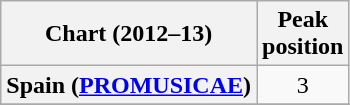<table class="wikitable sortable plainrowheaders" style="text-align:center">
<tr>
<th>Chart (2012–13)</th>
<th>Peak<br>position</th>
</tr>
<tr>
<th scope="row">Spain (<a href='#'>PROMUSICAE</a>)</th>
<td>3</td>
</tr>
<tr>
</tr>
</table>
